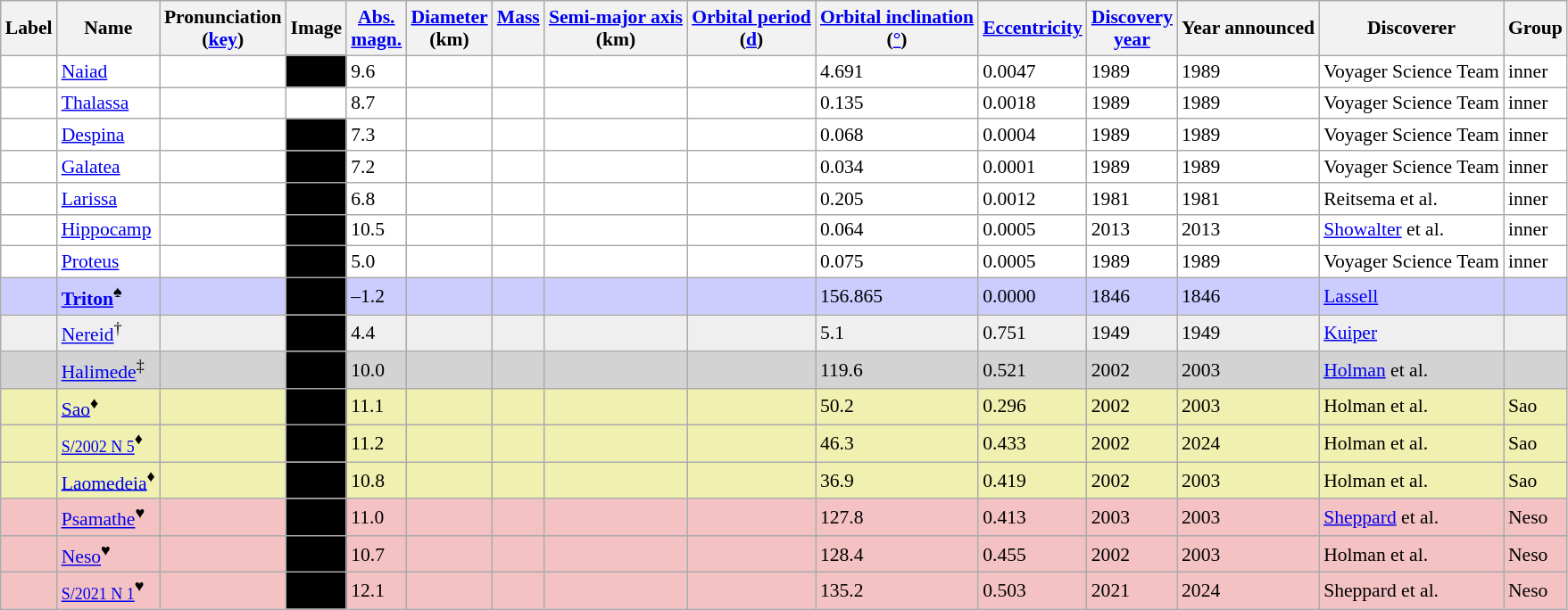<table class="wikitable sortable sort-under sticky-table-row1 sticky-table-col1" style="font-size:90%">
<tr style="background: #efefef;">
<th>Label<br></th>
<th>Name</th>
<th class="unsortable">Pronunciation<br>(<a href='#'>key</a>)</th>
<th class="unsortable">Image</th>
<th data-sort-type="number"><a href='#'>Abs.<br>magn.</a></th>
<th data-sort-type="number"><a href='#'>Diameter</a><br>(km)<br></th>
<th data-sort-type="number"><a href='#'>Mass</a><br><br></th>
<th data-sort-type="number"><a href='#'>Semi-major axis</a><br>(km)<br></th>
<th data-sort-type="number"><a href='#'>Orbital period</a><br>(<a href='#'>d</a>)<br></th>
<th data-sort-type="number"><a href='#'>Orbital inclination</a><br>(<a href='#'>°</a>)<br></th>
<th data-sort-type="number"><a href='#'>Eccentricity</a><br></th>
<th><a href='#'>Discovery <br> year</a><br></th>
<th>Year announced</th>
<th class="unsortable">Discoverer<br></th>
<th>Group</th>
</tr>
<tr style="background:#fff">
<td></td>
<td><a href='#'>Naiad</a></td>
<td></td>
<td bgcolor="black"></td>
<td>9.6</td>
<td></td>
<td></td>
<td></td>
<td></td>
<td>4.691</td>
<td>0.0047</td>
<td>1989</td>
<td>1989</td>
<td>Voyager Science Team</td>
<td>inner</td>
</tr>
<tr style="background:#fff">
<td></td>
<td><a href='#'>Thalassa</a></td>
<td></td>
<td bgcolor="white"></td>
<td>8.7</td>
<td></td>
<td></td>
<td></td>
<td></td>
<td>0.135</td>
<td>0.0018</td>
<td>1989</td>
<td>1989</td>
<td>Voyager Science Team</td>
<td>inner</td>
</tr>
<tr style="background:#fff">
<td></td>
<td><a href='#'>Despina</a></td>
<td></td>
<td bgcolor="black"></td>
<td>7.3</td>
<td></td>
<td></td>
<td></td>
<td></td>
<td>0.068</td>
<td>0.0004</td>
<td>1989</td>
<td>1989</td>
<td>Voyager Science Team</td>
<td>inner</td>
</tr>
<tr style="background:#fff">
<td></td>
<td><a href='#'>Galatea</a></td>
<td></td>
<td bgcolor="black"></td>
<td>7.2</td>
<td></td>
<td></td>
<td></td>
<td></td>
<td>0.034</td>
<td>0.0001</td>
<td>1989</td>
<td>1989</td>
<td>Voyager Science Team</td>
<td>inner</td>
</tr>
<tr style="background:#fff">
<td></td>
<td><a href='#'>Larissa</a></td>
<td></td>
<td bgcolor="black"></td>
<td>6.8</td>
<td></td>
<td></td>
<td></td>
<td></td>
<td>0.205</td>
<td>0.0012</td>
<td>1981</td>
<td>1981</td>
<td>Reitsema et al.</td>
<td>inner</td>
</tr>
<tr style="background:#fff">
<td></td>
<td><a href='#'>Hippocamp</a></td>
<td></td>
<td bgcolor="black"></td>
<td>10.5</td>
<td></td>
<td></td>
<td></td>
<td></td>
<td>0.064</td>
<td>0.0005</td>
<td>2013</td>
<td>2013</td>
<td><a href='#'>Showalter</a> et al.</td>
<td>inner</td>
</tr>
<tr style="background:#fff">
<td></td>
<td><a href='#'>Proteus</a></td>
<td></td>
<td bgcolor="black"></td>
<td>5.0</td>
<td></td>
<td></td>
<td></td>
<td></td>
<td>0.075</td>
<td>0.0005</td>
<td>1989</td>
<td>1989</td>
<td>Voyager Science Team</td>
<td>inner</td>
</tr>
<tr style="background: #ccf">
<td></td>
<td><strong><a href='#'>Triton</a></strong><sup>♠</sup></td>
<td></td>
<td bgcolor="black"></td>
<td>–1.2</td>
<td></td>
<td></td>
<td></td>
<td></td>
<td>156.865</td>
<td>0.0000</td>
<td>1846</td>
<td>1846</td>
<td><a href='#'>Lassell</a></td>
<td></td>
</tr>
<tr style="background: #efefef;">
<td></td>
<td><a href='#'>Nereid</a><sup>†</sup></td>
<td></td>
<td bgcolor="black"></td>
<td>4.4</td>
<td></td>
<td></td>
<td></td>
<td></td>
<td>5.1</td>
<td>0.751</td>
<td>1949</td>
<td>1949</td>
<td><a href='#'>Kuiper</a></td>
<td></td>
</tr>
<tr style="background: #d3d3d3;">
<td></td>
<td><a href='#'>Halimede</a><sup>‡</sup></td>
<td></td>
<td bgcolor="black"></td>
<td>10.0</td>
<td></td>
<td></td>
<td></td>
<td></td>
<td>119.6</td>
<td>0.521</td>
<td>2002</td>
<td>2003</td>
<td><a href='#'>Holman</a> et al.</td>
<td></td>
</tr>
<tr style="background: #f0f0b0;">
<td></td>
<td><a href='#'>Sao</a><sup>♦</sup></td>
<td></td>
<td bgcolor="black"></td>
<td>11.1</td>
<td></td>
<td></td>
<td></td>
<td></td>
<td>50.2</td>
<td>0.296</td>
<td>2002</td>
<td>2003</td>
<td>Holman et al.</td>
<td>Sao</td>
</tr>
<tr style="background: #f0f0b0;">
<td></td>
<td><small><a href='#'>S/2002 N 5</a></small><sup>♦</sup></td>
<td></td>
<td bgcolor="black"></td>
<td>11.2</td>
<td></td>
<td></td>
<td></td>
<td></td>
<td>46.3</td>
<td>0.433</td>
<td>2002</td>
<td>2024</td>
<td>Holman et al.</td>
<td>Sao</td>
</tr>
<tr style="background: #f0f0b0;">
<td></td>
<td><a href='#'>Laomedeia</a><sup>♦</sup></td>
<td></td>
<td bgcolor="black"></td>
<td>10.8</td>
<td></td>
<td></td>
<td></td>
<td></td>
<td>36.9</td>
<td>0.419</td>
<td>2002</td>
<td>2003</td>
<td>Holman et al.</td>
<td>Sao</td>
</tr>
<tr style="background: #f4c2c2;">
<td></td>
<td><a href='#'>Psamathe</a><sup>♥</sup></td>
<td></td>
<td bgcolor="black"></td>
<td>11.0</td>
<td></td>
<td></td>
<td></td>
<td></td>
<td>127.8</td>
<td>0.413</td>
<td>2003</td>
<td>2003</td>
<td><a href='#'>Sheppard</a> et al.</td>
<td>Neso</td>
</tr>
<tr style="background: #f4c2c2;">
<td></td>
<td><a href='#'>Neso</a><sup>♥</sup></td>
<td></td>
<td bgcolor="black"></td>
<td>10.7</td>
<td></td>
<td></td>
<td></td>
<td></td>
<td>128.4</td>
<td>0.455</td>
<td>2002</td>
<td>2003</td>
<td>Holman et al.</td>
<td>Neso</td>
</tr>
<tr style="background: #f4c2c2;">
<td></td>
<td><small><a href='#'>S/2021 N 1</a></small><sup>♥</sup></td>
<td></td>
<td bgcolor="black"></td>
<td>12.1</td>
<td></td>
<td></td>
<td></td>
<td></td>
<td>135.2</td>
<td>0.503</td>
<td>2021</td>
<td>2024</td>
<td>Sheppard et al.</td>
<td>Neso</td>
</tr>
</table>
